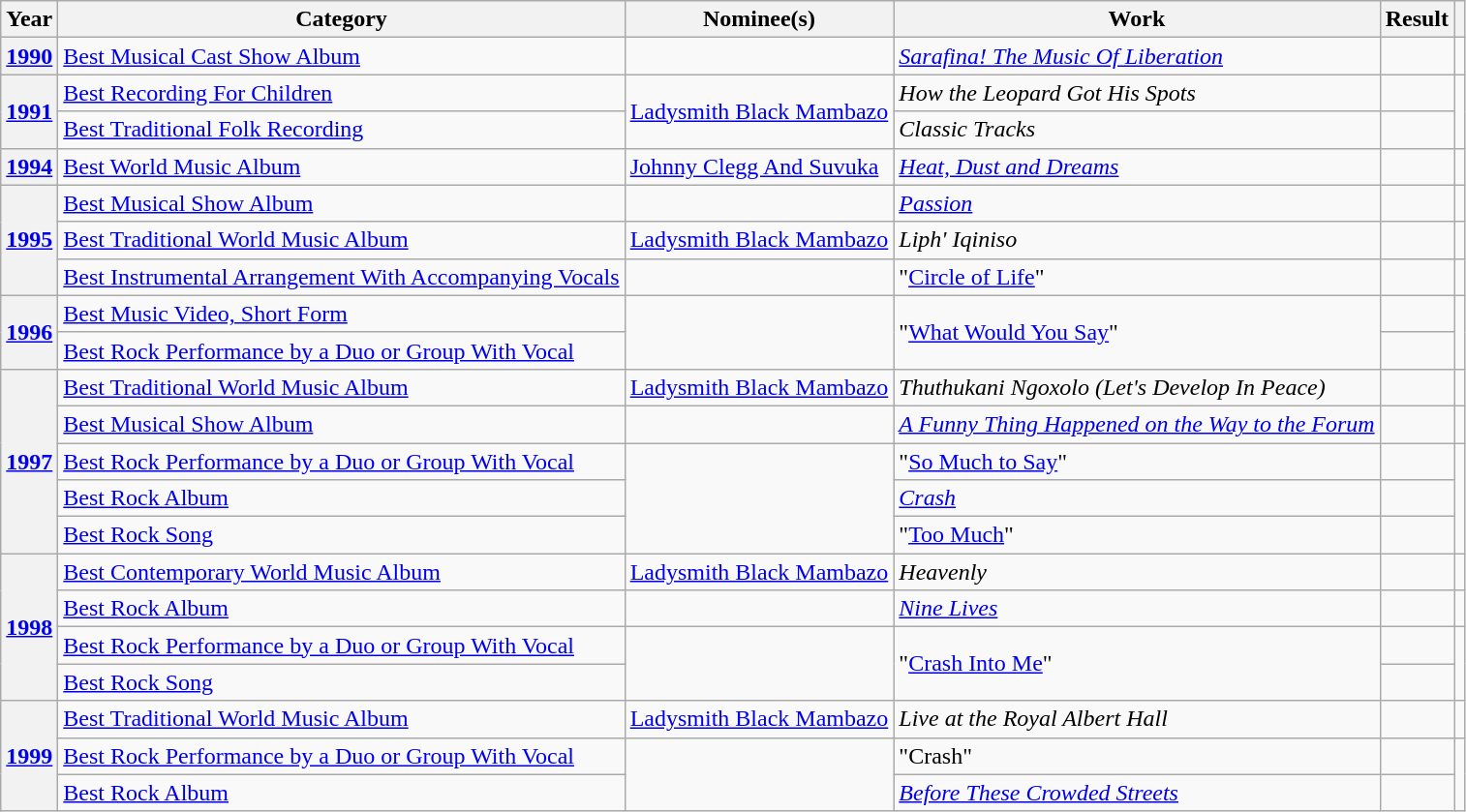<table class="wikitable sortable plainrowheaders">
<tr>
<th scope=col>Year</th>
<th scope=col>Category</th>
<th scope=col>Nominee(s)</th>
<th scope=col>Work</th>
<th scope=col>Result</th>
<th scope=col></th>
</tr>
<tr>
<th scope="row"><a href='#'>1990</a></th>
<td><a href='#'>Best Musical Cast Show Album</a></td>
<td></td>
<td><em><a href='#'>Sarafina! The Music Of Liberation</a></em></td>
<td></td>
<td align="center"></td>
</tr>
<tr>
<th rowspan="2" scope="rowgroup"><a href='#'>1991</a></th>
<td><a href='#'>Best Recording For Children</a></td>
<td rowspan="2"><a href='#'>Ladysmith Black Mambazo</a></td>
<td><em>How the Leopard Got His Spots</em></td>
<td></td>
<td rowspan="2" align="center"></td>
</tr>
<tr>
<td><a href='#'>Best Traditional Folk Recording</a></td>
<td><em>Classic Tracks</em></td>
<td></td>
</tr>
<tr>
<th scope="row"><a href='#'>1994</a></th>
<td><a href='#'>Best World Music Album</a></td>
<td><a href='#'>Johnny Clegg And Suvuka</a></td>
<td><em><a href='#'>Heat, Dust and Dreams</a></em></td>
<td></td>
<td align="center"></td>
</tr>
<tr>
<th rowspan="3" scope="rowgroup"><a href='#'>1995</a></th>
<td><a href='#'>Best Musical Show Album</a></td>
<td></td>
<td><em><a href='#'>Passion</a></em></td>
<td></td>
<td align="center"></td>
</tr>
<tr>
<td><a href='#'>Best Traditional World Music Album</a></td>
<td><a href='#'>Ladysmith Black Mambazo</a></td>
<td><em>Liph' Iqiniso</em></td>
<td></td>
<td align="center"></td>
</tr>
<tr>
<td><a href='#'>Best Instrumental Arrangement With Accompanying Vocals</a></td>
<td></td>
<td>"<a href='#'>Circle of Life</a>"</td>
<td></td>
<td align="center"></td>
</tr>
<tr>
<th rowspan="2" scope="rowgroup"><a href='#'>1996</a></th>
<td><a href='#'>Best Music Video, Short Form</a></td>
<td rowspan="2"></td>
<td rowspan="2">"<a href='#'>What Would You Say</a>"</td>
<td></td>
<td rowspan="2" align="center"></td>
</tr>
<tr>
<td><a href='#'>Best Rock Performance by a Duo or Group With Vocal</a></td>
<td></td>
</tr>
<tr>
<th rowspan="5" scope="rowgroup"><a href='#'>1997</a></th>
<td><a href='#'>Best Traditional World Music Album</a></td>
<td><a href='#'>Ladysmith Black Mambazo</a></td>
<td><em>Thuthukani Ngoxolo (Let's Develop In Peace)</em></td>
<td></td>
<td align="center"></td>
</tr>
<tr>
<td><a href='#'>Best Musical Show Album</a></td>
<td></td>
<td><em><a href='#'>A Funny Thing Happened on the Way to the Forum</a></em></td>
<td></td>
<td align="center"></td>
</tr>
<tr>
<td><a href='#'>Best Rock Performance by a Duo or Group With Vocal</a></td>
<td rowspan="3"></td>
<td>"<a href='#'>So Much to Say</a>"</td>
<td></td>
<td rowspan="3" align="center"></td>
</tr>
<tr>
<td><a href='#'>Best Rock Album</a></td>
<td><em><a href='#'>Crash</a></em></td>
<td></td>
</tr>
<tr>
<td><a href='#'>Best Rock Song</a></td>
<td>"<a href='#'>Too Much</a>"</td>
<td></td>
</tr>
<tr>
<th rowspan="4" scope="rowgroup"><a href='#'>1998</a></th>
<td><a href='#'>Best Contemporary World Music Album</a></td>
<td><a href='#'>Ladysmith Black Mambazo</a></td>
<td><em>Heavenly</em></td>
<td></td>
<td align="center"></td>
</tr>
<tr>
<td><a href='#'>Best Rock Album</a></td>
<td></td>
<td><em><a href='#'>Nine Lives</a></em></td>
<td></td>
<td align="center"></td>
</tr>
<tr>
<td><a href='#'>Best Rock Performance by a Duo or Group With Vocal</a></td>
<td rowspan="2"></td>
<td rowspan="2">"<a href='#'>Crash Into Me</a>"</td>
<td></td>
<td rowspan="2" align="center"></td>
</tr>
<tr>
<td><a href='#'>Best Rock Song</a></td>
<td></td>
</tr>
<tr>
<th rowspan="3" scope="rowgroup"><a href='#'>1999</a></th>
<td><a href='#'>Best Traditional World Music Album</a></td>
<td><a href='#'>Ladysmith Black Mambazo</a></td>
<td><em>Live at the Royal Albert Hall</em></td>
<td></td>
<td align="center"></td>
</tr>
<tr>
<td><a href='#'>Best Rock Performance by a Duo or Group With Vocal</a></td>
<td rowspan="2"></td>
<td>"Crash"</td>
<td></td>
<td rowspan="2" align="center"></td>
</tr>
<tr>
<td><a href='#'>Best Rock Album</a></td>
<td><em><a href='#'>Before These Crowded Streets</a></em></td>
<td></td>
</tr>
</table>
